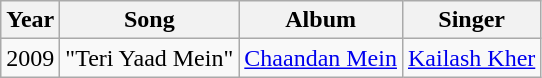<table class="wikitable">
<tr>
<th>Year</th>
<th>Song</th>
<th>Album</th>
<th>Singer</th>
</tr>
<tr>
<td>2009</td>
<td>"Teri Yaad Mein"</td>
<td><a href='#'>Chaandan Mein</a></td>
<td><a href='#'>Kailash Kher</a></td>
</tr>
</table>
